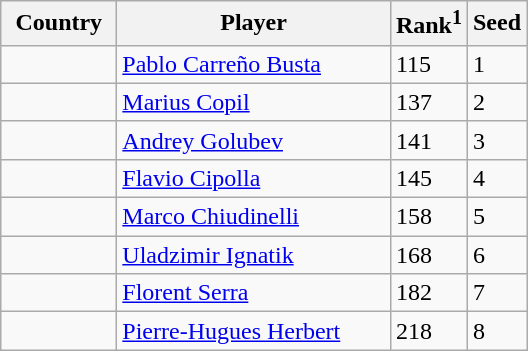<table class="sortable wikitable">
<tr>
<th width="70">Country</th>
<th width="175">Player</th>
<th>Rank<sup>1</sup></th>
<th>Seed</th>
</tr>
<tr>
<td></td>
<td><a href='#'>Pablo Carreño Busta</a></td>
<td>115</td>
<td>1</td>
</tr>
<tr>
<td></td>
<td><a href='#'>Marius Copil</a></td>
<td>137</td>
<td>2</td>
</tr>
<tr>
<td></td>
<td><a href='#'>Andrey Golubev</a></td>
<td>141</td>
<td>3</td>
</tr>
<tr>
<td></td>
<td><a href='#'>Flavio Cipolla</a></td>
<td>145</td>
<td>4</td>
</tr>
<tr>
<td></td>
<td><a href='#'>Marco Chiudinelli</a></td>
<td>158</td>
<td>5</td>
</tr>
<tr>
<td></td>
<td><a href='#'>Uladzimir Ignatik</a></td>
<td>168</td>
<td>6</td>
</tr>
<tr>
<td></td>
<td><a href='#'>Florent Serra</a></td>
<td>182</td>
<td>7</td>
</tr>
<tr>
<td></td>
<td><a href='#'>Pierre-Hugues Herbert</a></td>
<td>218</td>
<td>8</td>
</tr>
</table>
